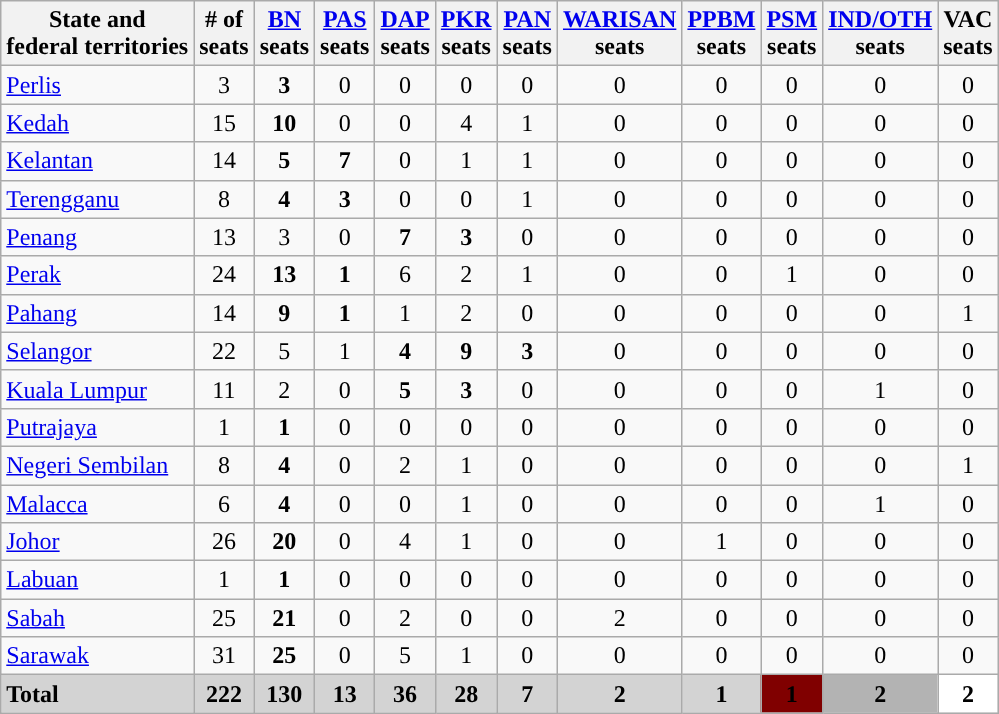<table class="wikitable sortable" style="text-align:center">
<tr>
<th>State and<br>federal territories</th>
<th># of<br>seats</th>
<th><a href='#'>BN</a><br>seats</th>
<th><a href='#'>PAS</a><br>seats</th>
<th><a href='#'>DAP</a><br>seats</th>
<th><a href='#'>PKR</a><br>seats</th>
<th><a href='#'>PAN</a><br>seats</th>
<th><a href='#'>WARISAN</a><br>seats</th>
<th><a href='#'>PPBM</a><br>seats</th>
<th><a href='#'>PSM</a><br>seats</th>
<th><a href='#'>IND/OTH</a><br>seats</th>
<th>VAC<br>seats</th>
</tr>
<tr>
<td style="text-align:left"> <a href='#'>Perlis</a></td>
<td>3</td>
<td style="background-color:"><strong>3</strong></td>
<td>0</td>
<td>0</td>
<td>0</td>
<td>0</td>
<td>0</td>
<td>0</td>
<td>0</td>
<td>0</td>
<td>0</td>
</tr>
<tr>
<td style="text-align:left"> <a href='#'>Kedah</a></td>
<td>15</td>
<td style="background-color:"><strong>10</strong></td>
<td>0</td>
<td>0</td>
<td>4</td>
<td>1</td>
<td>0</td>
<td>0</td>
<td>0</td>
<td>0</td>
<td>0</td>
</tr>
<tr>
<td style="text-align:left"> <a href='#'>Kelantan</a></td>
<td>14</td>
<td style="background-color:"><strong>5</strong></td>
<td style="background-color:"><strong>7</strong></td>
<td>0</td>
<td>1</td>
<td>1</td>
<td>0</td>
<td>0</td>
<td>0</td>
<td>0</td>
<td>0</td>
</tr>
<tr>
<td style="text-align:left"> <a href='#'>Terengganu</a></td>
<td>8</td>
<td style="background-color:"><strong>4</strong></td>
<td style="background-color:"><strong>3</strong></td>
<td>0</td>
<td>0</td>
<td>1</td>
<td>0</td>
<td>0</td>
<td>0</td>
<td>0</td>
<td>0</td>
</tr>
<tr>
<td style="text-align:left"> <a href='#'>Penang</a></td>
<td>13</td>
<td>3</td>
<td>0</td>
<td style="background-color:"><strong>7</strong></td>
<td style="background-color:"><strong>3</strong></td>
<td>0</td>
<td>0</td>
<td>0</td>
<td>0</td>
<td>0</td>
<td>0</td>
</tr>
<tr>
<td style="text-align:left"> <a href='#'>Perak</a></td>
<td>24</td>
<td style="background-color:"><strong>13</strong></td>
<td style="background-color:"><strong>1</strong></td>
<td>6</td>
<td>2</td>
<td>1</td>
<td>0</td>
<td>0</td>
<td>1</td>
<td>0</td>
<td>0</td>
</tr>
<tr>
<td style="text-align:left"> <a href='#'>Pahang</a></td>
<td>14</td>
<td style="background-color:"><strong>9</strong></td>
<td style="background-color:"><strong>1</strong></td>
<td>1</td>
<td>2</td>
<td>0</td>
<td>0</td>
<td>0</td>
<td>0</td>
<td>0</td>
<td>1</td>
</tr>
<tr>
<td style="text-align:left"> <a href='#'>Selangor</a></td>
<td>22</td>
<td>5</td>
<td>1</td>
<td style="background-color:"><strong>4</strong></td>
<td style="background-color:"><strong>9</strong></td>
<td style="background-color:"><strong>3</strong></td>
<td>0</td>
<td>0</td>
<td>0</td>
<td>0</td>
<td>0</td>
</tr>
<tr>
<td style="text-align:left"> <a href='#'>Kuala Lumpur</a></td>
<td>11</td>
<td>2</td>
<td>0</td>
<td style="background-color:"><strong>5</strong></td>
<td style="background-color:"><strong>3</strong></td>
<td>0</td>
<td>0</td>
<td>0</td>
<td>0</td>
<td>1</td>
<td>0</td>
</tr>
<tr>
<td style="text-align:left"> <a href='#'>Putrajaya</a></td>
<td>1</td>
<td style="background-color:"><strong>1</strong></td>
<td>0</td>
<td>0</td>
<td>0</td>
<td>0</td>
<td>0</td>
<td>0</td>
<td>0</td>
<td>0</td>
<td>0</td>
</tr>
<tr>
<td style="text-align:left"> <a href='#'>Negeri Sembilan</a></td>
<td>8</td>
<td style="background-color:"><strong>4</strong></td>
<td>0</td>
<td>2</td>
<td>1</td>
<td>0</td>
<td>0</td>
<td>0</td>
<td>0</td>
<td>0</td>
<td>1</td>
</tr>
<tr>
<td style="text-align:left"> <a href='#'>Malacca</a></td>
<td>6</td>
<td style="background-color:"><strong>4</strong></td>
<td>0</td>
<td>0</td>
<td>1</td>
<td>0</td>
<td>0</td>
<td>0</td>
<td>0</td>
<td>1</td>
<td>0</td>
</tr>
<tr>
<td style="text-align:left"> <a href='#'>Johor</a></td>
<td>26</td>
<td style="background-color:"><strong>20</strong></td>
<td>0</td>
<td>4</td>
<td>1</td>
<td>0</td>
<td>0</td>
<td>1</td>
<td>0</td>
<td>0</td>
<td>0</td>
</tr>
<tr>
<td style="text-align:left"> <a href='#'>Labuan</a></td>
<td>1</td>
<td style="background-color:"><strong>1</strong></td>
<td>0</td>
<td>0</td>
<td>0</td>
<td>0</td>
<td>0</td>
<td>0</td>
<td>0</td>
<td>0</td>
<td>0</td>
</tr>
<tr>
<td style="text-align:left"> <a href='#'>Sabah</a></td>
<td>25</td>
<td style="background-color:"><strong>21</strong></td>
<td>0</td>
<td>2</td>
<td>0</td>
<td>0</td>
<td>2</td>
<td>0</td>
<td>0</td>
<td>0</td>
<td>0</td>
</tr>
<tr>
<td style="text-align:left"> <a href='#'>Sarawak</a></td>
<td>31</td>
<td style="background-color:"><strong>25</strong></td>
<td>0</td>
<td>5</td>
<td>1</td>
<td>0</td>
<td>0</td>
<td>0</td>
<td>0</td>
<td>0</td>
<td>0</td>
</tr>
<tr class="sortbottom" style="background-color:lightgrey">
<td style="text-align:left"><strong>Total</strong></td>
<td><strong>222</strong></td>
<td style="background-color:"><strong>130</strong></td>
<td style="background-color:"><strong>13</strong></td>
<td style="background-color:"><strong>36</strong></td>
<td style="background-color:"><strong>28</strong></td>
<td style="background-color:"><strong>7</strong></td>
<td style="background-color:"><span><strong>2</strong></span></td>
<td style="background-color:"><strong>1</strong></td>
<td style="background-color:#800000;"><span><strong>1</strong></span></td>
<td style="background-color:#B3B3B3;"><span><strong>2</strong></span></td>
<td style="background-color:#FFFFFF;"><span><strong>2</strong></span></td>
</tr>
</table>
